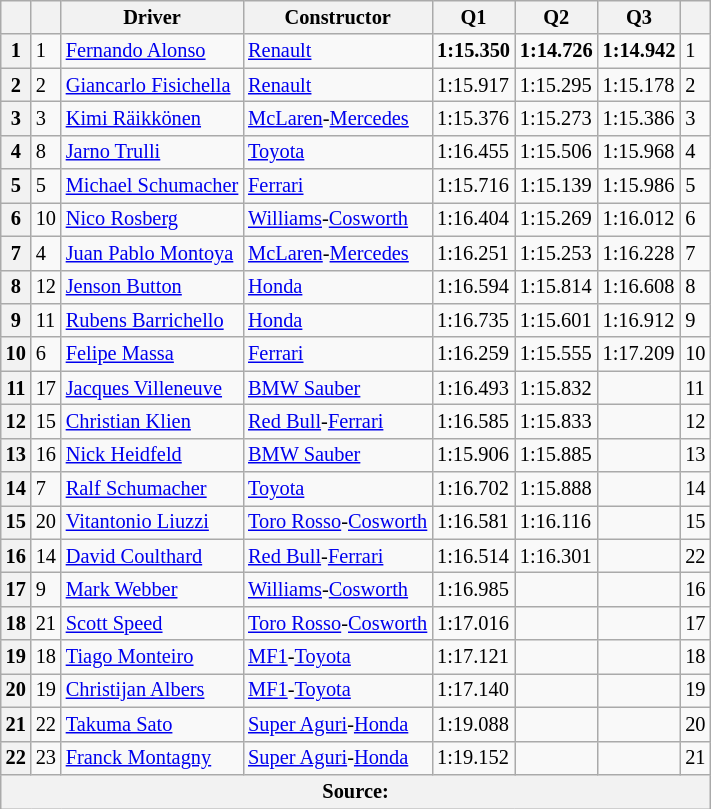<table class="wikitable sortable" style="font-size: 85%;">
<tr>
<th></th>
<th></th>
<th>Driver</th>
<th>Constructor</th>
<th>Q1</th>
<th>Q2</th>
<th>Q3</th>
<th></th>
</tr>
<tr>
<th>1</th>
<td>1</td>
<td> <a href='#'>Fernando Alonso</a></td>
<td><a href='#'>Renault</a></td>
<td><strong>1:15.350</strong></td>
<td><strong>1:14.726</strong></td>
<td><strong>1:14.942</strong></td>
<td>1</td>
</tr>
<tr>
<th>2</th>
<td>2</td>
<td> <a href='#'>Giancarlo Fisichella</a></td>
<td><a href='#'>Renault</a></td>
<td>1:15.917</td>
<td>1:15.295</td>
<td>1:15.178</td>
<td>2</td>
</tr>
<tr>
<th>3</th>
<td>3</td>
<td> <a href='#'>Kimi Räikkönen</a></td>
<td><a href='#'>McLaren</a>-<a href='#'>Mercedes</a></td>
<td>1:15.376</td>
<td>1:15.273</td>
<td>1:15.386</td>
<td>3</td>
</tr>
<tr>
<th>4</th>
<td>8</td>
<td> <a href='#'>Jarno Trulli</a></td>
<td><a href='#'>Toyota</a></td>
<td>1:16.455</td>
<td>1:15.506</td>
<td>1:15.968</td>
<td>4</td>
</tr>
<tr>
<th>5</th>
<td>5</td>
<td> <a href='#'>Michael Schumacher</a></td>
<td><a href='#'>Ferrari</a></td>
<td>1:15.716</td>
<td>1:15.139</td>
<td>1:15.986</td>
<td>5</td>
</tr>
<tr>
<th>6</th>
<td>10</td>
<td> <a href='#'>Nico Rosberg</a></td>
<td><a href='#'>Williams</a>-<a href='#'>Cosworth</a></td>
<td>1:16.404</td>
<td>1:15.269</td>
<td>1:16.012</td>
<td>6</td>
</tr>
<tr>
<th>7</th>
<td>4</td>
<td> <a href='#'>Juan Pablo Montoya</a></td>
<td><a href='#'>McLaren</a>-<a href='#'>Mercedes</a></td>
<td>1:16.251</td>
<td>1:15.253</td>
<td>1:16.228</td>
<td>7</td>
</tr>
<tr>
<th>8</th>
<td>12</td>
<td> <a href='#'>Jenson Button</a></td>
<td><a href='#'>Honda</a></td>
<td>1:16.594</td>
<td>1:15.814</td>
<td>1:16.608</td>
<td>8</td>
</tr>
<tr>
<th>9</th>
<td>11</td>
<td> <a href='#'>Rubens Barrichello</a></td>
<td><a href='#'>Honda</a></td>
<td>1:16.735</td>
<td>1:15.601</td>
<td>1:16.912</td>
<td>9</td>
</tr>
<tr>
<th>10</th>
<td>6</td>
<td> <a href='#'>Felipe Massa</a></td>
<td><a href='#'>Ferrari</a></td>
<td>1:16.259</td>
<td>1:15.555</td>
<td>1:17.209</td>
<td>10</td>
</tr>
<tr>
<th>11</th>
<td>17</td>
<td> <a href='#'>Jacques Villeneuve</a></td>
<td><a href='#'>BMW Sauber</a></td>
<td>1:16.493</td>
<td>1:15.832</td>
<td></td>
<td>11</td>
</tr>
<tr>
<th>12</th>
<td>15</td>
<td> <a href='#'>Christian Klien</a></td>
<td><a href='#'>Red Bull</a>-<a href='#'>Ferrari</a></td>
<td>1:16.585</td>
<td>1:15.833</td>
<td></td>
<td>12</td>
</tr>
<tr>
<th>13</th>
<td>16</td>
<td> <a href='#'>Nick Heidfeld</a></td>
<td><a href='#'>BMW Sauber</a></td>
<td>1:15.906</td>
<td>1:15.885</td>
<td></td>
<td>13</td>
</tr>
<tr>
<th>14</th>
<td>7</td>
<td> <a href='#'>Ralf Schumacher</a></td>
<td><a href='#'>Toyota</a></td>
<td>1:16.702</td>
<td>1:15.888</td>
<td></td>
<td>14</td>
</tr>
<tr>
<th>15</th>
<td>20</td>
<td> <a href='#'>Vitantonio Liuzzi</a></td>
<td><a href='#'>Toro Rosso</a>-<a href='#'>Cosworth</a></td>
<td>1:16.581</td>
<td>1:16.116</td>
<td></td>
<td>15</td>
</tr>
<tr>
<th>16</th>
<td>14</td>
<td> <a href='#'>David Coulthard</a></td>
<td><a href='#'>Red Bull</a>-<a href='#'>Ferrari</a></td>
<td>1:16.514</td>
<td>1:16.301</td>
<td></td>
<td>22</td>
</tr>
<tr>
<th>17</th>
<td>9</td>
<td> <a href='#'>Mark Webber</a></td>
<td><a href='#'>Williams</a>-<a href='#'>Cosworth</a></td>
<td>1:16.985</td>
<td></td>
<td></td>
<td>16</td>
</tr>
<tr>
<th>18</th>
<td>21</td>
<td> <a href='#'>Scott Speed</a></td>
<td><a href='#'>Toro Rosso</a>-<a href='#'>Cosworth</a></td>
<td>1:17.016</td>
<td></td>
<td></td>
<td>17</td>
</tr>
<tr>
<th>19</th>
<td>18</td>
<td> <a href='#'>Tiago Monteiro</a></td>
<td><a href='#'>MF1</a>-<a href='#'>Toyota</a></td>
<td>1:17.121</td>
<td></td>
<td></td>
<td>18</td>
</tr>
<tr>
<th>20</th>
<td>19</td>
<td> <a href='#'>Christijan Albers</a></td>
<td><a href='#'>MF1</a>-<a href='#'>Toyota</a></td>
<td>1:17.140</td>
<td></td>
<td></td>
<td>19</td>
</tr>
<tr>
<th>21</th>
<td>22</td>
<td> <a href='#'>Takuma Sato</a></td>
<td><a href='#'>Super Aguri</a>-<a href='#'>Honda</a></td>
<td>1:19.088</td>
<td></td>
<td></td>
<td>20</td>
</tr>
<tr>
<th>22</th>
<td>23</td>
<td> <a href='#'>Franck Montagny</a></td>
<td><a href='#'>Super Aguri</a>-<a href='#'>Honda</a></td>
<td>1:19.152</td>
<td></td>
<td></td>
<td>21</td>
</tr>
<tr>
<th colspan="8">Source:</th>
</tr>
</table>
